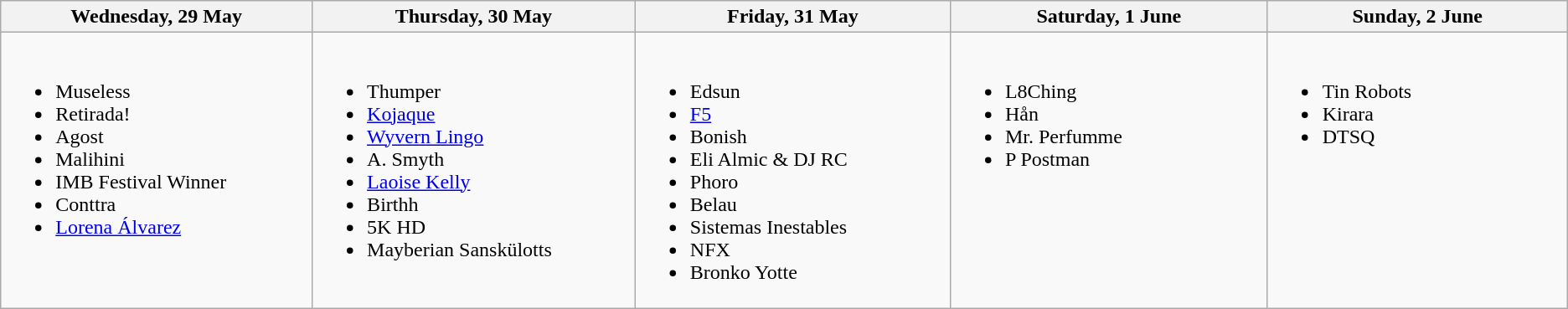<table class="wikitable">
<tr>
<th width="500">Wednesday, 29 May</th>
<th width="500">Thursday, 30 May</th>
<th width="500">Friday, 31 May</th>
<th width="500">Saturday, 1 June</th>
<th width="500">Sunday, 2 June</th>
</tr>
<tr valign="top">
<td><br><ul><li>Museless</li><li>Retirada!</li><li>Agost</li><li>Malihini</li><li>IMB Festival Winner</li><li>Conttra</li><li><a href='#'>Lorena Álvarez</a></li></ul></td>
<td><br><ul><li>Thumper</li><li><a href='#'>Kojaque</a></li><li><a href='#'>Wyvern Lingo</a></li><li>A. Smyth</li><li><a href='#'>Laoise Kelly</a></li><li>Birthh</li><li>5K HD</li><li>Mayberian Sanskülotts</li></ul></td>
<td><br><ul><li>Edsun</li><li><a href='#'>F5</a></li><li>Bonish</li><li>Eli Almic & DJ RC</li><li>Phoro</li><li>Belau</li><li>Sistemas Inestables</li><li>NFX</li><li>Bronko Yotte</li></ul></td>
<td><br><ul><li>L8Ching</li><li>Hån</li><li>Mr. Perfumme</li><li>P Postman</li></ul></td>
<td><br><ul><li>Tin Robots</li><li>Kirara</li><li>DTSQ</li></ul></td>
</tr>
</table>
